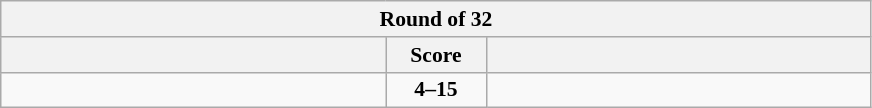<table class="wikitable" style="text-align: center; font-size:90% ">
<tr>
<th colspan=3>Round of 32</th>
</tr>
<tr>
<th align="right" width="250"></th>
<th width="60">Score</th>
<th align="left" width="250"></th>
</tr>
<tr>
<td align=left></td>
<td align=center><strong>4–15</strong></td>
<td align=left><strong></strong></td>
</tr>
</table>
